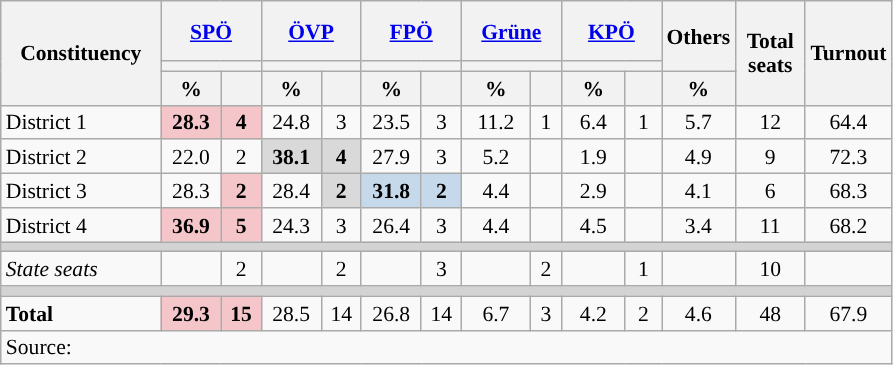<table class="wikitable" style="text-align:center;font-size:90%;line-height:16px">
<tr style="height:40px;">
<th style="width:100px;" rowspan="3">Constituency</th>
<th style="width:60px;" colspan="2"><a href='#'>SPÖ</a></th>
<th style="width:60px;" colspan="2"><a href='#'>ÖVP</a></th>
<th style="width:60px;" colspan="2"><a href='#'>FPÖ</a></th>
<th style="width:60px;" colspan="2"><a href='#'>Grüne</a></th>
<th style="width:60px;" colspan="2"><a href='#'>KPÖ</a></th>
<th class="unsortable" style="width:40px;" rowspan="2">Others</th>
<th class="unsortable" style="width:40px;" rowspan="3">Total<br>seats</th>
<th class="unsortable" style="width:40px;" rowspan="3">Turnout</th>
</tr>
<tr>
<th colspan="2" style="background:"></th>
<th colspan="2" style="background:"></th>
<th colspan="2" style="background:"></th>
<th colspan="2" style="background:"></th>
<th colspan="2" style="background:"></th>
</tr>
<tr>
<th class=unsortable>%</th>
<th class=unsortable></th>
<th class=unsortable>%</th>
<th class=unsortable></th>
<th class=unsortable>%</th>
<th class=unsortable></th>
<th class=unsortable>%</th>
<th class=unsortable></th>
<th class=unsortable>%</th>
<th class=unsortable></th>
<th class=unsortable>%</th>
</tr>
<tr>
<td align=left>District 1</td>
<td bgcolor=#F4C6C9><strong>28.3</strong></td>
<td bgcolor=#F4C6C9><strong>4</strong></td>
<td>24.8</td>
<td>3</td>
<td>23.5</td>
<td>3</td>
<td>11.2</td>
<td>1</td>
<td>6.4</td>
<td>1</td>
<td>5.7</td>
<td>12</td>
<td>64.4</td>
</tr>
<tr>
<td align=left>District 2</td>
<td>22.0</td>
<td>2</td>
<td bgcolor=#D9D9D9><strong>38.1</strong></td>
<td bgcolor=#D9D9D9><strong>4</strong></td>
<td>27.9</td>
<td>3</td>
<td>5.2</td>
<td></td>
<td>1.9</td>
<td></td>
<td>4.9</td>
<td>9</td>
<td>72.3</td>
</tr>
<tr>
<td align=left>District 3</td>
<td>28.3</td>
<td bgcolor=#F4C6C9><strong>2</strong></td>
<td>28.4</td>
<td bgcolor=#D9D9D9><strong>2</strong></td>
<td bgcolor=#C6D9EA><strong>31.8</strong></td>
<td bgcolor=#C6D9EA><strong>2</strong></td>
<td>4.4</td>
<td></td>
<td>2.9</td>
<td></td>
<td>4.1</td>
<td>6</td>
<td>68.3</td>
</tr>
<tr>
<td align=left>District 4</td>
<td bgcolor=#F4C6C9><strong>36.9</strong></td>
<td bgcolor=#F4C6C9><strong>5</strong></td>
<td>24.3</td>
<td>3</td>
<td>26.4</td>
<td>3</td>
<td>4.4</td>
<td></td>
<td>4.5</td>
<td></td>
<td>3.4</td>
<td>11</td>
<td>68.2</td>
</tr>
<tr>
<td colspan=15 bgcolor=lightgrey></td>
</tr>
<tr>
<td align=left><em>State seats</em></td>
<td></td>
<td>2</td>
<td></td>
<td>2</td>
<td></td>
<td>3</td>
<td></td>
<td>2</td>
<td></td>
<td>1</td>
<td></td>
<td>10</td>
<td></td>
</tr>
<tr>
<td colspan=15 bgcolor=lightgrey></td>
</tr>
<tr>
<td align=left><strong>Total</strong></td>
<td bgcolor=#F4C6C9><strong>29.3</strong></td>
<td bgcolor=#F4C6C9><strong>15</strong></td>
<td>28.5</td>
<td>14</td>
<td>26.8</td>
<td>14</td>
<td>6.7</td>
<td>3</td>
<td>4.2</td>
<td>2</td>
<td>4.6</td>
<td>48</td>
<td>67.9</td>
</tr>
<tr class=sortbottom>
<td colspan=15 align=left>Source: </td>
</tr>
</table>
